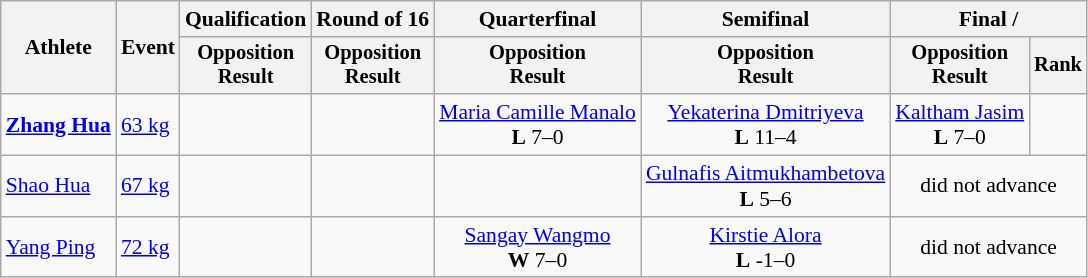<table class="wikitable" style="font-size:90%">
<tr>
<th rowspan=2>Athlete</th>
<th rowspan=2>Event</th>
<th>Qualification</th>
<th>Round of 16</th>
<th>Quarterfinal</th>
<th>Semifinal</th>
<th colspan=2>Final / </th>
</tr>
<tr style="font-size: 95%">
<th>Opposition<br>Result</th>
<th>Opposition<br>Result</th>
<th>Opposition<br>Result</th>
<th>Opposition<br>Result</th>
<th>Opposition<br>Result</th>
<th>Rank</th>
</tr>
<tr align=center>
<td align=left><strong><a href='#'> Zhang Hua</a></strong></td>
<td align=left><a href='#'>63 kg</a></td>
<td></td>
<td></td>
<td><a href='#'>Maria Camille Manalo</a><br><strong>L</strong> 7–0</td>
<td><a href='#'>Yekaterina Dmitriyeva</a><br><strong>L</strong> 11–4</td>
<td> <a href='#'>Kaltham Jasim</a><br><strong>L</strong> 7–0</td>
</tr>
<tr align=center>
<td align=left><a href='#'> Shao Hua</a></td>
<td align=left><a href='#'>67 kg</a></td>
<td></td>
<td></td>
<td></td>
<td><a href='#'>Gulnafis Aitmukhambetova</a><br><strong>L</strong> 5–6</td>
<td colspan=2>did not advance</td>
</tr>
<tr align=center>
<td align=left><a href='#'>Yang Ping</a></td>
<td align=left><a href='#'>72 kg</a></td>
<td></td>
<td></td>
<td> <a href='#'>Sangay Wangmo</a><br><strong>W</strong> 7–0</td>
<td> <a href='#'>Kirstie Alora</a><br><strong>L</strong> -1–0</td>
<td colspan=2>did not advance</td>
</tr>
</table>
